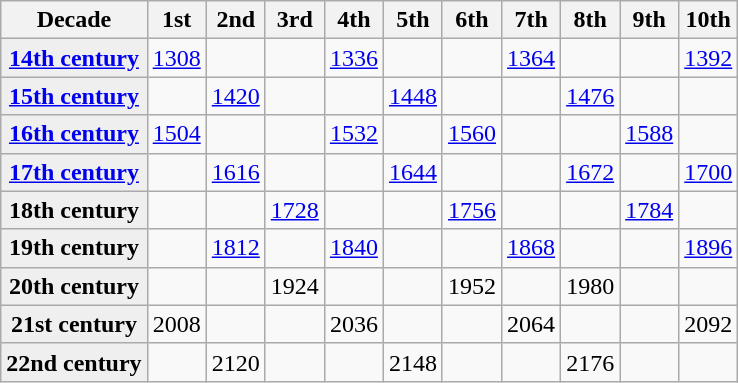<table class="wikitable">
<tr>
<th scope=row>Decade</th>
<th>1st</th>
<th>2nd</th>
<th>3rd</th>
<th>4th</th>
<th>5th</th>
<th>6th</th>
<th>7th</th>
<th>8th</th>
<th>9th</th>
<th>10th</th>
</tr>
<tr>
<th style="background-color:#efefef;"><a href='#'>14th century</a></th>
<td><a href='#'>1308</a></td>
<td></td>
<td></td>
<td><a href='#'>1336</a></td>
<td></td>
<td></td>
<td><a href='#'>1364</a></td>
<td></td>
<td></td>
<td><a href='#'>1392</a></td>
</tr>
<tr>
<th style="background-color:#efefef;"><a href='#'>15th century</a></th>
<td></td>
<td><a href='#'>1420</a></td>
<td></td>
<td></td>
<td><a href='#'>1448</a></td>
<td></td>
<td></td>
<td><a href='#'>1476</a></td>
<td></td>
<td></td>
</tr>
<tr>
<th style="background-color:#efefef;"><a href='#'>16th century</a></th>
<td><a href='#'>1504</a></td>
<td></td>
<td></td>
<td><a href='#'>1532</a></td>
<td></td>
<td><a href='#'>1560</a></td>
<td></td>
<td></td>
<td><a href='#'>1588</a></td>
<td></td>
</tr>
<tr>
<th style="background-color:#efefef;"><a href='#'>17th century</a></th>
<td></td>
<td><a href='#'>1616</a></td>
<td></td>
<td></td>
<td><a href='#'>1644</a></td>
<td></td>
<td></td>
<td><a href='#'>1672</a></td>
<td></td>
<td><a href='#'>1700</a></td>
</tr>
<tr>
<th style="background-color:#efefef;">18th century</th>
<td></td>
<td></td>
<td><a href='#'>1728</a></td>
<td></td>
<td></td>
<td><a href='#'>1756</a></td>
<td></td>
<td></td>
<td><a href='#'>1784</a></td>
<td></td>
</tr>
<tr>
<th style="background-color:#efefef;">19th century</th>
<td></td>
<td><a href='#'>1812</a></td>
<td></td>
<td><a href='#'>1840</a></td>
<td></td>
<td></td>
<td><a href='#'>1868</a></td>
<td></td>
<td></td>
<td><a href='#'>1896</a></td>
</tr>
<tr>
<th style="background-color:#efefef;">20th century</th>
<td></td>
<td></td>
<td>1924</td>
<td></td>
<td></td>
<td>1952</td>
<td></td>
<td>1980</td>
<td></td>
<td></td>
</tr>
<tr>
<th style="background-color:#efefef;">21st century</th>
<td>2008</td>
<td></td>
<td></td>
<td>2036</td>
<td></td>
<td></td>
<td>2064</td>
<td></td>
<td></td>
<td>2092</td>
</tr>
<tr>
<th style="background-color:#efefef;">22nd century</th>
<td></td>
<td>2120</td>
<td></td>
<td></td>
<td>2148</td>
<td></td>
<td></td>
<td>2176</td>
<td></td>
<td></td>
</tr>
</table>
